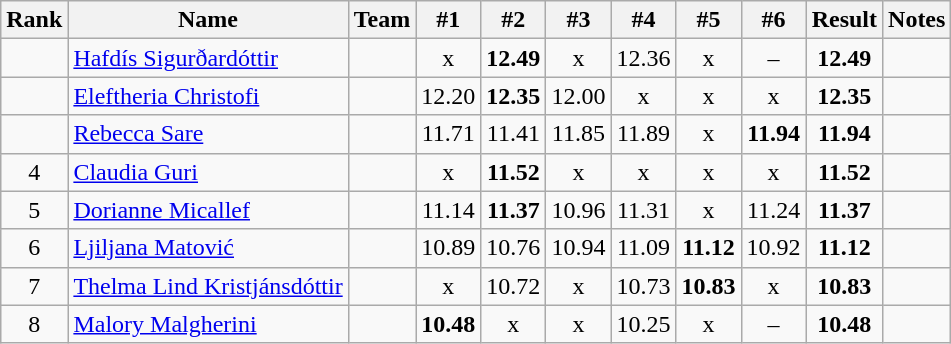<table class="wikitable sortable" style="text-align:center">
<tr>
<th>Rank</th>
<th>Name</th>
<th>Team</th>
<th>#1</th>
<th>#2</th>
<th>#3</th>
<th>#4</th>
<th>#5</th>
<th>#6</th>
<th>Result</th>
<th>Notes</th>
</tr>
<tr>
<td></td>
<td align="left"><a href='#'>Hafdís Sigurðardóttir</a></td>
<td align=left></td>
<td>x</td>
<td><strong>12.49</strong></td>
<td>x</td>
<td>12.36</td>
<td>x</td>
<td>–</td>
<td><strong>12.49</strong></td>
<td></td>
</tr>
<tr>
<td></td>
<td align="left"><a href='#'>Eleftheria Christofi</a></td>
<td align=left></td>
<td>12.20</td>
<td><strong>12.35</strong></td>
<td>12.00</td>
<td>x</td>
<td>x</td>
<td>x</td>
<td><strong>12.35</strong></td>
<td></td>
</tr>
<tr>
<td></td>
<td align="left"><a href='#'>Rebecca Sare</a></td>
<td align=left></td>
<td>11.71</td>
<td>11.41</td>
<td>11.85</td>
<td>11.89</td>
<td>x</td>
<td><strong>11.94</strong></td>
<td><strong>11.94</strong></td>
<td></td>
</tr>
<tr>
<td>4</td>
<td align="left"><a href='#'>Claudia Guri</a></td>
<td align=left></td>
<td>x</td>
<td><strong>11.52</strong></td>
<td>x</td>
<td>x</td>
<td>x</td>
<td>x</td>
<td><strong>11.52</strong></td>
<td></td>
</tr>
<tr>
<td>5</td>
<td align="left"><a href='#'>Dorianne Micallef</a></td>
<td align=left></td>
<td>11.14</td>
<td><strong>11.37</strong></td>
<td>10.96</td>
<td>11.31</td>
<td>x</td>
<td>11.24</td>
<td><strong>11.37</strong></td>
<td></td>
</tr>
<tr>
<td>6</td>
<td align="left"><a href='#'>Ljiljana Matović</a></td>
<td align=left></td>
<td>10.89</td>
<td>10.76</td>
<td>10.94</td>
<td>11.09</td>
<td><strong>11.12</strong></td>
<td>10.92</td>
<td><strong>11.12</strong></td>
<td></td>
</tr>
<tr>
<td>7</td>
<td align="left"><a href='#'>Thelma Lind Kristjánsdóttir</a></td>
<td align=left></td>
<td>x</td>
<td>10.72</td>
<td>x</td>
<td>10.73</td>
<td><strong>10.83</strong></td>
<td>x</td>
<td><strong>10.83</strong></td>
<td></td>
</tr>
<tr>
<td>8</td>
<td align="left"><a href='#'>Malory Malgherini</a></td>
<td align=left></td>
<td><strong>10.48</strong></td>
<td>x</td>
<td>x</td>
<td>10.25</td>
<td>x</td>
<td>–</td>
<td><strong>10.48</strong></td>
<td></td>
</tr>
</table>
